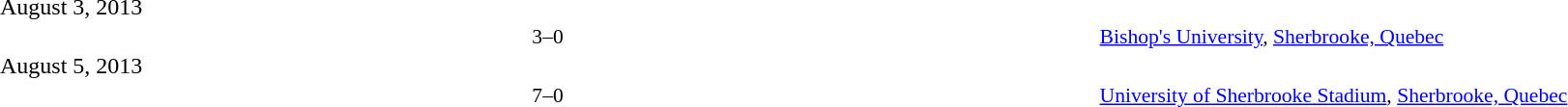<table style="width:100%;" cellspacing="1">
<tr>
<th width=25%></th>
<th width=10%></th>
<th width=25%></th>
</tr>
<tr>
<td>August 3, 2013</td>
</tr>
<tr style=font-size:90%>
<td align=right></td>
<td align=center>3–0</td>
<td></td>
<td><a href='#'>Bishop's University</a>, <a href='#'>Sherbrooke, Quebec</a></td>
</tr>
<tr>
<td>August 5, 2013</td>
</tr>
<tr style=font-size:90%>
<td align=right></td>
<td align=center>7–0</td>
<td></td>
<td><a href='#'>University of Sherbrooke Stadium</a>, <a href='#'>Sherbrooke, Quebec</a></td>
</tr>
</table>
